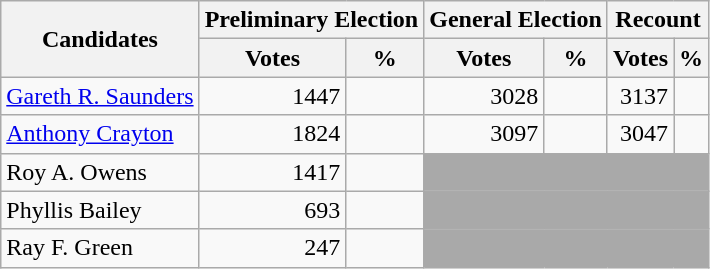<table class=wikitable>
<tr>
<th colspan=1 rowspan=2><strong>Candidates</strong></th>
<th colspan=2><strong>Preliminary Election</strong></th>
<th colspan=2><strong>General Election</strong></th>
<th colspan=2><strong>Recount</strong></th>
</tr>
<tr>
<th>Votes</th>
<th>%</th>
<th>Votes</th>
<th>%</th>
<th>Votes</th>
<th>%</th>
</tr>
<tr>
<td><a href='#'>Gareth R. Saunders</a></td>
<td align="right">1447</td>
<td align="right"></td>
<td align="right">3028</td>
<td align="right"></td>
<td align="right">3137</td>
<td align="right"></td>
</tr>
<tr>
<td><a href='#'>Anthony Crayton</a></td>
<td align="right">1824</td>
<td align="right"></td>
<td align="right">3097</td>
<td align="right"></td>
<td align="right">3047</td>
<td align="right"></td>
</tr>
<tr>
<td>Roy A. Owens</td>
<td align="right">1417</td>
<td align="right"></td>
<td colspan=4 bgcolor=darkgray> </td>
</tr>
<tr>
<td>Phyllis Bailey</td>
<td align="right">693</td>
<td align="right"></td>
<td colspan=4 bgcolor=darkgray> </td>
</tr>
<tr>
<td>Ray F. Green</td>
<td align="right">247</td>
<td align="right"></td>
<td colspan=4 bgcolor=darkgray> </td>
</tr>
</table>
